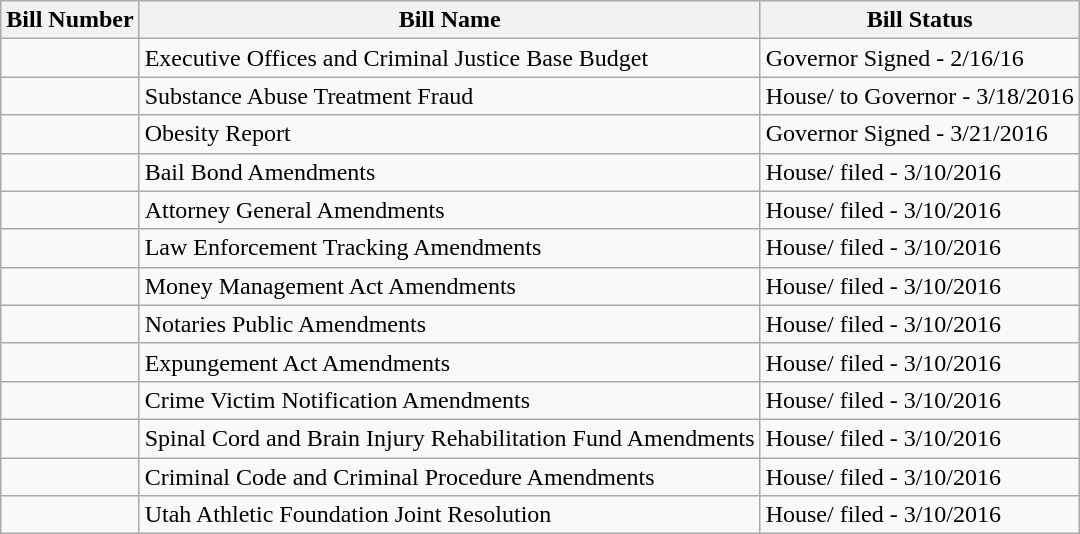<table class="wikitable">
<tr>
<th>Bill Number</th>
<th>Bill Name</th>
<th>Bill Status</th>
</tr>
<tr>
<td></td>
<td>Executive Offices and Criminal Justice Base Budget</td>
<td>Governor Signed - 2/16/16</td>
</tr>
<tr>
<td></td>
<td>Substance Abuse Treatment Fraud</td>
<td>House/ to Governor - 3/18/2016</td>
</tr>
<tr>
<td></td>
<td>Obesity Report</td>
<td>Governor Signed - 3/21/2016</td>
</tr>
<tr>
<td></td>
<td>Bail Bond Amendments</td>
<td>House/ filed - 3/10/2016</td>
</tr>
<tr>
<td></td>
<td>Attorney General Amendments</td>
<td>House/ filed - 3/10/2016</td>
</tr>
<tr>
<td></td>
<td>Law Enforcement Tracking Amendments</td>
<td>House/ filed - 3/10/2016</td>
</tr>
<tr>
<td></td>
<td>Money Management Act Amendments</td>
<td>House/ filed - 3/10/2016</td>
</tr>
<tr>
<td></td>
<td>Notaries Public Amendments</td>
<td>House/ filed - 3/10/2016</td>
</tr>
<tr>
<td></td>
<td>Expungement Act Amendments</td>
<td>House/ filed - 3/10/2016</td>
</tr>
<tr>
<td></td>
<td>Crime Victim Notification Amendments</td>
<td>House/ filed - 3/10/2016</td>
</tr>
<tr>
<td></td>
<td>Spinal Cord and Brain Injury Rehabilitation Fund Amendments</td>
<td>House/ filed - 3/10/2016</td>
</tr>
<tr>
<td></td>
<td>Criminal Code and Criminal Procedure Amendments</td>
<td>House/ filed - 3/10/2016</td>
</tr>
<tr>
<td></td>
<td>Utah Athletic Foundation Joint Resolution</td>
<td>House/ filed - 3/10/2016</td>
</tr>
</table>
